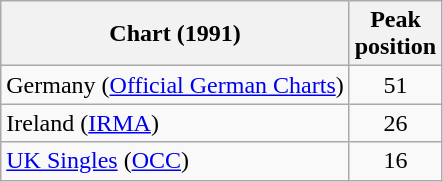<table class="wikitable sortable">
<tr>
<th>Chart (1991)</th>
<th>Peak<br>position</th>
</tr>
<tr>
<td align="left">Germany (<a href='#'>Official German Charts</a>)</td>
<td style="text-align:center;">51</td>
</tr>
<tr>
<td align="left">Ireland (<a href='#'>IRMA</a>)</td>
<td style="text-align:center;">26</td>
</tr>
<tr>
<td align="left"><a href='#'>UK Singles</a> (<a href='#'>OCC</a>)</td>
<td style="text-align:center;">16</td>
</tr>
</table>
